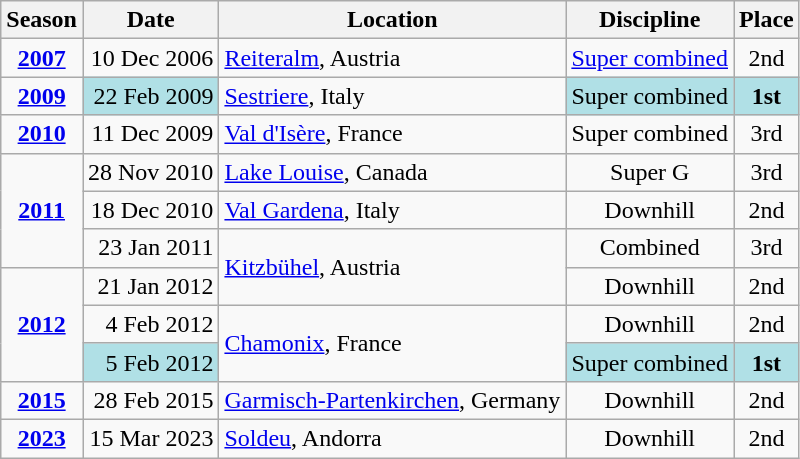<table class="wikitable">
<tr>
<th>Season</th>
<th>Date</th>
<th>Location</th>
<th>Discipline</th>
<th>Place</th>
</tr>
<tr>
<td style="text-align:center;"><strong><a href='#'>2007</a></strong></td>
<td align=right>10 Dec 2006</td>
<td> <a href='#'>Reiteralm</a>, Austria</td>
<td align=center><a href='#'>Super combined</a></td>
<td align=center>2nd</td>
</tr>
<tr>
<td style="text-align:center;"><strong><a href='#'>2009</a></strong></td>
<td align=right bgcolor="#BOEOE6">22 Feb 2009</td>
<td> <a href='#'>Sestriere</a>, Italy</td>
<td bgcolor="#BOEOE6" align=center>Super combined</td>
<td bgcolor="#BOEOE6" align=center><strong>1st</strong></td>
</tr>
<tr>
<td style="text-align:center;"><strong><a href='#'>2010</a></strong></td>
<td align=right>11 Dec 2009</td>
<td> <a href='#'>Val d'Isère</a>, France</td>
<td align=center>Super combined</td>
<td align=center>3rd</td>
</tr>
<tr>
<td rowspan=3 style="text-align:center;"><strong><a href='#'>2011</a></strong></td>
<td align=right>28 Nov 2010</td>
<td> <a href='#'>Lake Louise</a>, Canada</td>
<td align=center>Super G</td>
<td align=center>3rd</td>
</tr>
<tr>
<td align=right>18 Dec 2010</td>
<td> <a href='#'>Val Gardena</a>, Italy</td>
<td align=center>Downhill</td>
<td align=center>2nd</td>
</tr>
<tr>
<td align=right>23 Jan 2011</td>
<td rowspan=2> <a href='#'>Kitzbühel</a>, Austria</td>
<td align=center>Combined</td>
<td align=center>3rd</td>
</tr>
<tr>
<td align=center rowspan=3><strong><a href='#'>2012</a></strong></td>
<td align=right>21 Jan 2012</td>
<td align=center>Downhill</td>
<td align=center>2nd</td>
</tr>
<tr>
<td align=right>4 Feb 2012</td>
<td rowspan=2> <a href='#'>Chamonix</a>, France</td>
<td align=center>Downhill</td>
<td align=center>2nd</td>
</tr>
<tr>
<td bgcolor="#BOEOE6" align=right>5 Feb 2012</td>
<td bgcolor="#BOEOE6" align=center>Super combined</td>
<td bgcolor="#BOEOE6" align=center><strong>1st</strong></td>
</tr>
<tr>
<td style="text-align:center;"><strong><a href='#'>2015</a></strong></td>
<td align=right>28 Feb 2015</td>
<td> <a href='#'>Garmisch-Partenkirchen</a>, Germany</td>
<td align=center>Downhill</td>
<td align=center>2nd</td>
</tr>
<tr>
<td style="text-align:center;"><strong><a href='#'>2023</a></strong></td>
<td align=right>15 Mar 2023</td>
<td> <a href='#'>Soldeu</a>, Andorra</td>
<td align=center>Downhill</td>
<td align=center>2nd</td>
</tr>
</table>
